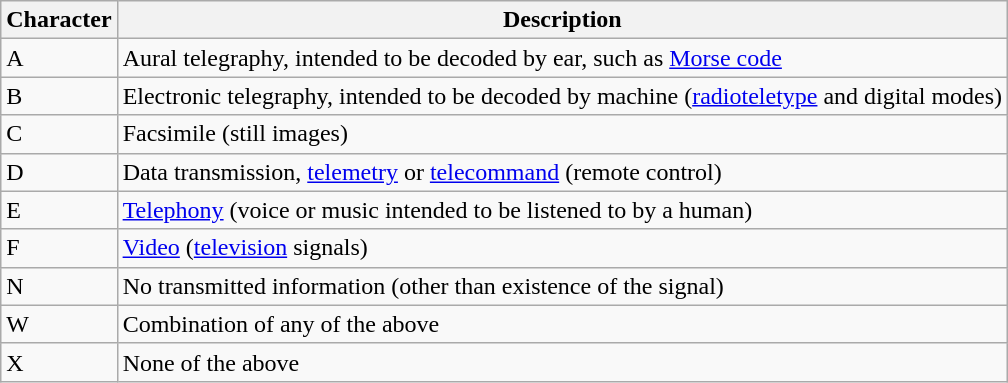<table class="wikitable sortable">
<tr>
<th>Character</th>
<th>Description</th>
</tr>
<tr>
<td>A</td>
<td>Aural telegraphy, intended to be decoded by ear, such as <a href='#'>Morse code</a></td>
</tr>
<tr>
<td>B</td>
<td>Electronic telegraphy, intended to be decoded by machine (<a href='#'>radioteletype</a> and digital modes)</td>
</tr>
<tr>
<td>C</td>
<td>Facsimile (still images)</td>
</tr>
<tr>
<td>D</td>
<td>Data transmission, <a href='#'>telemetry</a> or <a href='#'>telecommand</a> (remote control)</td>
</tr>
<tr>
<td>E</td>
<td><a href='#'>Telephony</a> (voice or music intended to be listened to by a human)</td>
</tr>
<tr>
<td>F</td>
<td><a href='#'>Video</a> (<a href='#'>television</a> signals)</td>
</tr>
<tr>
<td>N</td>
<td>No transmitted information (other than existence of the signal)</td>
</tr>
<tr>
<td>W</td>
<td>Combination of any of the above</td>
</tr>
<tr>
<td>X</td>
<td>None of the above</td>
</tr>
</table>
